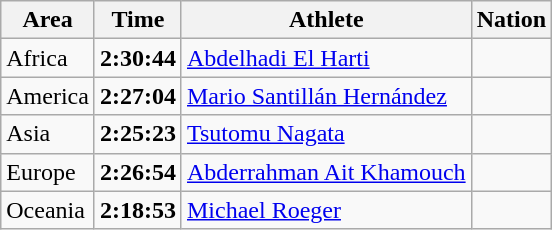<table class="wikitable">
<tr>
<th>Area</th>
<th>Time</th>
<th>Athlete</th>
<th>Nation</th>
</tr>
<tr>
<td>Africa</td>
<td><strong>2:30:44</strong></td>
<td><a href='#'>Abdelhadi El Harti</a></td>
<td></td>
</tr>
<tr>
<td>America</td>
<td><strong>2:27:04</strong> </td>
<td><a href='#'>Mario Santillán Hernández</a></td>
<td></td>
</tr>
<tr>
<td>Asia</td>
<td><strong>2:25:23</strong></td>
<td><a href='#'>Tsutomu Nagata</a></td>
<td></td>
</tr>
<tr>
<td>Europe</td>
<td><strong>2:26:54</strong></td>
<td><a href='#'>Abderrahman Ait Khamouch</a></td>
<td></td>
</tr>
<tr>
<td>Oceania</td>
<td><strong>2:18:53</strong> </td>
<td><a href='#'>Michael Roeger</a></td>
<td></td>
</tr>
</table>
